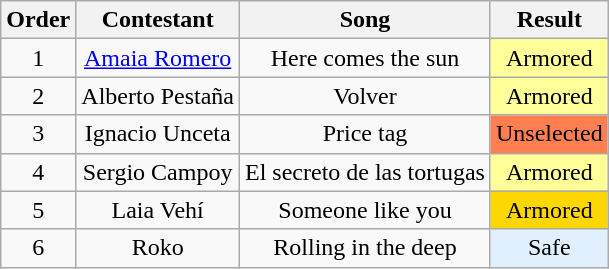<table class="wikitable" style="text-align:center">
<tr>
<th>Order</th>
<th>Contestant</th>
<th>Song</th>
<th>Result</th>
</tr>
<tr>
<td>1</td>
<td><a href='#'>Amaia Romero</a></td>
<td>Here comes the sun</td>
<td bgcolor="#FFFF99">Armored</td>
</tr>
<tr>
<td>2</td>
<td>Alberto Pestaña</td>
<td>Volver</td>
<td bgcolor="#FFFF99">Armored</td>
</tr>
<tr>
<td>3</td>
<td>Ignacio Unceta</td>
<td>Price tag</td>
<td bgcolor="coral">Unselected</td>
</tr>
<tr>
<td>4</td>
<td>Sergio Campoy</td>
<td>El secreto de las tortugas</td>
<td bgcolor="#FFFF99">Armored</td>
</tr>
<tr>
<td>5</td>
<td>Laia Vehí</td>
<td>Someone like you</td>
<td bgcolor="gold">Armored</td>
</tr>
<tr>
<td>6</td>
<td>Roko</td>
<td>Rolling in the deep</td>
<td bgcolor="E0F0FF">Safe</td>
</tr>
</table>
